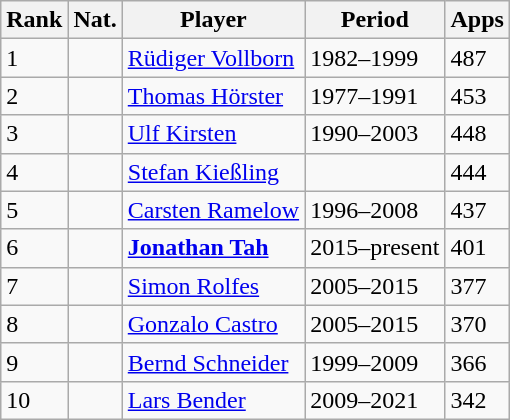<table class="wikitable sortable">
<tr>
<th>Rank</th>
<th class="unsortable">Nat.</th>
<th>Player</th>
<th>Period</th>
<th>Apps</th>
</tr>
<tr>
<td>1</td>
<td></td>
<td><a href='#'>Rüdiger Vollborn</a></td>
<td>1982–1999</td>
<td>487</td>
</tr>
<tr>
<td>2</td>
<td></td>
<td><a href='#'>Thomas Hörster</a></td>
<td>1977–1991</td>
<td>453</td>
</tr>
<tr>
<td>3</td>
<td></td>
<td><a href='#'>Ulf Kirsten</a></td>
<td>1990–2003</td>
<td>448</td>
</tr>
<tr>
<td>4</td>
<td></td>
<td><a href='#'>Stefan Kießling</a></td>
<td></td>
<td>444</td>
</tr>
<tr>
<td>5</td>
<td></td>
<td><a href='#'>Carsten Ramelow</a></td>
<td>1996–2008</td>
<td>437</td>
</tr>
<tr>
<td>6</td>
<td></td>
<td><strong><a href='#'>Jonathan Tah</a></strong></td>
<td>2015–present</td>
<td>401</td>
</tr>
<tr>
<td>7</td>
<td></td>
<td><a href='#'>Simon Rolfes</a></td>
<td>2005–2015</td>
<td>377</td>
</tr>
<tr>
<td>8</td>
<td></td>
<td><a href='#'>Gonzalo Castro</a></td>
<td>2005–2015</td>
<td>370</td>
</tr>
<tr>
<td>9</td>
<td></td>
<td><a href='#'>Bernd Schneider</a></td>
<td>1999–2009</td>
<td>366</td>
</tr>
<tr>
<td>10</td>
<td></td>
<td><a href='#'>Lars Bender</a></td>
<td>2009–2021</td>
<td>342</td>
</tr>
</table>
